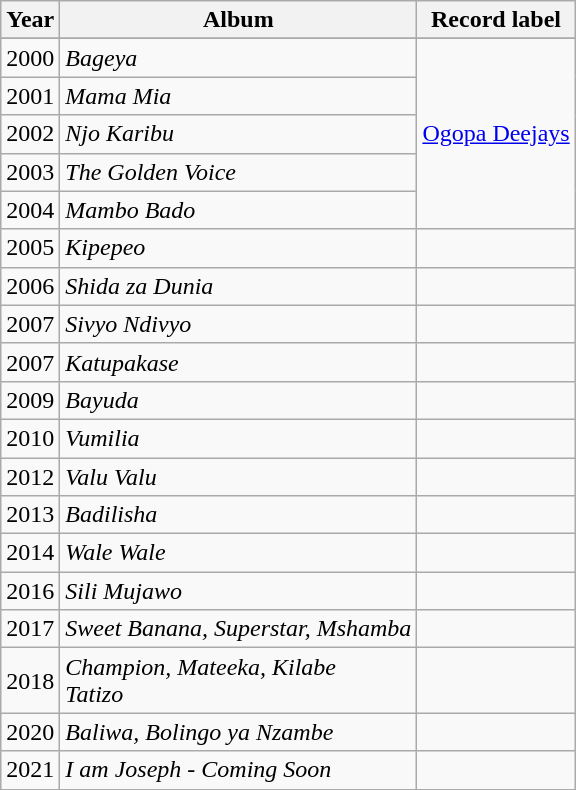<table class="wikitable">
<tr>
<th>Year</th>
<th>Album</th>
<th>Record label</th>
</tr>
<tr>
</tr>
<tr>
<td>2000</td>
<td><em>Bageya</em></td>
<td rowspan=5><a href='#'>Ogopa Deejays</a></td>
</tr>
<tr>
<td>2001</td>
<td><em>Mama Mia</em></td>
</tr>
<tr>
<td>2002</td>
<td><em>Njo Karibu</em></td>
</tr>
<tr>
<td>2003</td>
<td><em>The Golden Voice</em></td>
</tr>
<tr>
<td>2004</td>
<td><em>Mambo Bado</em></td>
</tr>
<tr>
<td>2005</td>
<td><em>Kipepeo</em></td>
<td></td>
</tr>
<tr>
<td>2006</td>
<td><em>Shida za Dunia</em></td>
<td></td>
</tr>
<tr>
<td>2007</td>
<td><em>Sivyo Ndivyo</em></td>
<td></td>
</tr>
<tr>
<td>2007</td>
<td><em>Katupakase</em></td>
<td></td>
</tr>
<tr>
<td>2009</td>
<td><em>Bayuda</em></td>
<td></td>
</tr>
<tr>
<td>2010</td>
<td><em>Vumilia</em></td>
<td></td>
</tr>
<tr>
<td>2012</td>
<td><em>Valu Valu</em></td>
<td></td>
</tr>
<tr>
<td>2013</td>
<td><em>Badilisha</em></td>
<td></td>
</tr>
<tr>
<td>2014</td>
<td><em>Wale Wale</em></td>
<td></td>
</tr>
<tr>
<td>2016</td>
<td><em>Sili Mujawo</em></td>
<td></td>
</tr>
<tr>
<td>2017</td>
<td><em>Sweet Banana, Superstar, Mshamba </em></td>
<td></td>
</tr>
<tr>
<td>2018</td>
<td><em>Champion, Mateeka, Kilabe</em><br><em>Tatizo</em></td>
<td></td>
</tr>
<tr>
<td>2020</td>
<td><em>Baliwa, Bolingo ya Nzambe</em></td>
<td></td>
</tr>
<tr>
<td>2021</td>
<td><em>I am Joseph - Coming Soon</em></td>
</tr>
</table>
